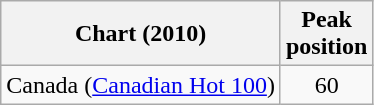<table class="wikitable sortable">
<tr>
<th>Chart (2010)</th>
<th>Peak<br>position</th>
</tr>
<tr>
<td>Canada (<a href='#'>Canadian Hot 100</a>)</td>
<td style="text-align:center;">60</td>
</tr>
</table>
